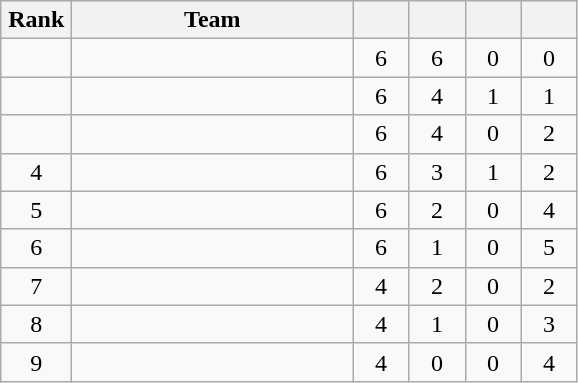<table class="wikitable" style="text-align: center;">
<tr>
<th width=40>Rank</th>
<th width=180>Team</th>
<th width=30></th>
<th width=30></th>
<th width=30></th>
<th width=30></th>
</tr>
<tr>
<td></td>
<td align=left></td>
<td>6</td>
<td>6</td>
<td>0</td>
<td>0</td>
</tr>
<tr>
<td></td>
<td align=left></td>
<td>6</td>
<td>4</td>
<td>1</td>
<td>1</td>
</tr>
<tr>
<td></td>
<td align=left></td>
<td>6</td>
<td>4</td>
<td>0</td>
<td>2</td>
</tr>
<tr>
<td>4</td>
<td align=left></td>
<td>6</td>
<td>3</td>
<td>1</td>
<td>2</td>
</tr>
<tr>
<td>5</td>
<td align=left></td>
<td>6</td>
<td>2</td>
<td>0</td>
<td>4</td>
</tr>
<tr>
<td>6</td>
<td align=left></td>
<td>6</td>
<td>1</td>
<td>0</td>
<td>5</td>
</tr>
<tr>
<td>7</td>
<td align=left></td>
<td>4</td>
<td>2</td>
<td>0</td>
<td>2</td>
</tr>
<tr>
<td>8</td>
<td align=left></td>
<td>4</td>
<td>1</td>
<td>0</td>
<td>3</td>
</tr>
<tr>
<td>9</td>
<td align=left></td>
<td>4</td>
<td>0</td>
<td>0</td>
<td>4</td>
</tr>
</table>
